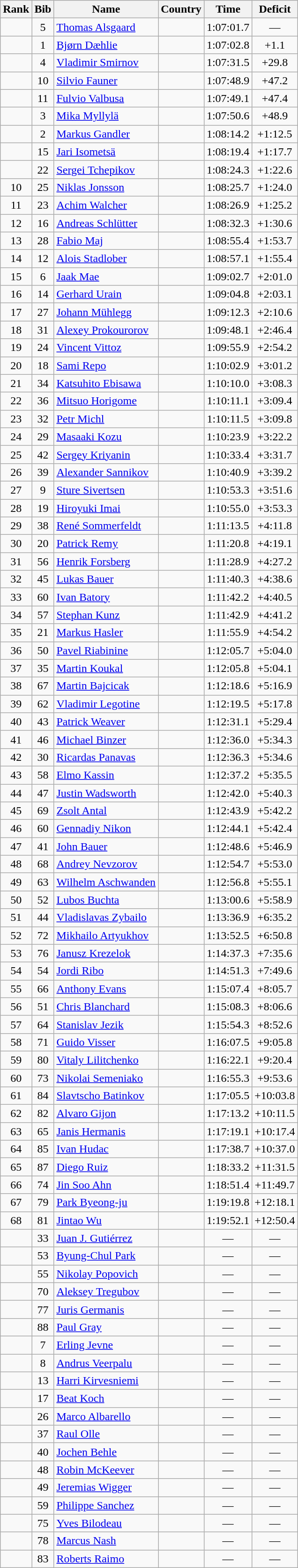<table class="wikitable sortable" style="text-align:center">
<tr>
<th>Rank</th>
<th>Bib</th>
<th>Name</th>
<th>Country</th>
<th>Time</th>
<th>Deficit</th>
</tr>
<tr>
<td></td>
<td>5</td>
<td align="left"><a href='#'>Thomas Alsgaard</a></td>
<td align="left"></td>
<td>1:07:01.7</td>
<td>—</td>
</tr>
<tr>
<td></td>
<td>1</td>
<td align="left"><a href='#'>Bjørn Dæhlie</a></td>
<td align="left"></td>
<td>1:07:02.8</td>
<td>+1.1</td>
</tr>
<tr>
<td></td>
<td>4</td>
<td align="left"><a href='#'>Vladimir Smirnov</a></td>
<td align="left"></td>
<td>1:07:31.5</td>
<td>+29.8</td>
</tr>
<tr>
<td></td>
<td>10</td>
<td align="left"><a href='#'>Silvio Fauner</a></td>
<td align="left"></td>
<td>1:07:48.9</td>
<td>+47.2</td>
</tr>
<tr>
<td></td>
<td>11</td>
<td align="left"><a href='#'>Fulvio Valbusa</a></td>
<td align="left"></td>
<td>1:07:49.1</td>
<td>+47.4</td>
</tr>
<tr>
<td></td>
<td>3</td>
<td align="left"><a href='#'>Mika Myllylä</a></td>
<td align="left"></td>
<td>1:07:50.6</td>
<td>+48.9</td>
</tr>
<tr>
<td></td>
<td>2</td>
<td align="left"><a href='#'>Markus Gandler</a></td>
<td align="left"></td>
<td>1:08:14.2</td>
<td>+1:12.5</td>
</tr>
<tr>
<td></td>
<td>15</td>
<td align="left"><a href='#'>Jari Isometsä</a></td>
<td align="left"></td>
<td>1:08:19.4</td>
<td>+1:17.7</td>
</tr>
<tr>
<td></td>
<td>22</td>
<td align="left"><a href='#'>Sergei Tchepikov</a></td>
<td align="left"></td>
<td>1:08:24.3</td>
<td>+1:22.6</td>
</tr>
<tr>
<td>10</td>
<td>25</td>
<td align="left"><a href='#'>Niklas Jonsson</a></td>
<td align="left"></td>
<td>1:08:25.7</td>
<td>+1:24.0</td>
</tr>
<tr>
<td>11</td>
<td>23</td>
<td align="left"><a href='#'>Achim Walcher</a></td>
<td align="left"></td>
<td>1:08:26.9</td>
<td>+1:25.2</td>
</tr>
<tr>
<td>12</td>
<td>16</td>
<td align="left"><a href='#'>Andreas Schlütter</a></td>
<td align="left"></td>
<td>1:08:32.3</td>
<td>+1:30.6</td>
</tr>
<tr>
<td>13</td>
<td>28</td>
<td align="left"><a href='#'>Fabio Maj</a></td>
<td align="left"></td>
<td>1:08:55.4</td>
<td>+1:53.7</td>
</tr>
<tr>
<td>14</td>
<td>12</td>
<td align="left"><a href='#'>Alois Stadlober</a></td>
<td align="left"></td>
<td>1:08:57.1</td>
<td>+1:55.4</td>
</tr>
<tr>
<td>15</td>
<td>6</td>
<td align="left"><a href='#'>Jaak Mae</a></td>
<td align="left"></td>
<td>1:09:02.7</td>
<td>+2:01.0</td>
</tr>
<tr>
<td>16</td>
<td>14</td>
<td align="left"><a href='#'>Gerhard Urain</a></td>
<td align="left"></td>
<td>1:09:04.8</td>
<td>+2:03.1</td>
</tr>
<tr>
<td>17</td>
<td>27</td>
<td align="left"><a href='#'>Johann Mühlegg</a></td>
<td align="left"></td>
<td>1:09:12.3</td>
<td>+2:10.6</td>
</tr>
<tr>
<td>18</td>
<td>31</td>
<td align="left"><a href='#'>Alexey Prokourorov</a></td>
<td align="left"></td>
<td>1:09:48.1</td>
<td>+2:46.4</td>
</tr>
<tr>
<td>19</td>
<td>24</td>
<td align="left"><a href='#'>Vincent Vittoz</a></td>
<td align="left"></td>
<td>1:09:55.9</td>
<td>+2:54.2</td>
</tr>
<tr>
<td>20</td>
<td>18</td>
<td align="left"><a href='#'>Sami Repo</a></td>
<td align="left"></td>
<td>1:10:02.9</td>
<td>+3:01.2</td>
</tr>
<tr>
<td>21</td>
<td>34</td>
<td align="left"><a href='#'>Katsuhito Ebisawa</a></td>
<td align="left"></td>
<td>1:10:10.0</td>
<td>+3:08.3</td>
</tr>
<tr>
<td>22</td>
<td>36</td>
<td align="left"><a href='#'>Mitsuo Horigome</a></td>
<td align="left"></td>
<td>1:10:11.1</td>
<td>+3:09.4</td>
</tr>
<tr>
<td>23</td>
<td>32</td>
<td align="left"><a href='#'>Petr Michl</a></td>
<td align="left"></td>
<td>1:10:11.5</td>
<td>+3:09.8</td>
</tr>
<tr>
<td>24</td>
<td>29</td>
<td align="left"><a href='#'>Masaaki Kozu</a></td>
<td align="left"></td>
<td>1:10:23.9</td>
<td>+3:22.2</td>
</tr>
<tr>
<td>25</td>
<td>42</td>
<td align="left"><a href='#'>Sergey Kriyanin</a></td>
<td align="left"></td>
<td>1:10:33.4</td>
<td>+3:31.7</td>
</tr>
<tr>
<td>26</td>
<td>39</td>
<td align="left"><a href='#'>Alexander Sannikov</a></td>
<td align="left"></td>
<td>1:10:40.9</td>
<td>+3:39.2</td>
</tr>
<tr>
<td>27</td>
<td>9</td>
<td align="left"><a href='#'>Sture Sivertsen</a></td>
<td align="left"></td>
<td>1:10:53.3</td>
<td>+3:51.6</td>
</tr>
<tr>
<td>28</td>
<td>19</td>
<td align="left"><a href='#'>Hiroyuki Imai</a></td>
<td align="left"></td>
<td>1:10:55.0</td>
<td>+3:53.3</td>
</tr>
<tr>
<td>29</td>
<td>38</td>
<td align="left"><a href='#'>René Sommerfeldt</a></td>
<td align="left"></td>
<td>1:11:13.5</td>
<td>+4:11.8</td>
</tr>
<tr>
<td>30</td>
<td>20</td>
<td align="left"><a href='#'>Patrick Remy</a></td>
<td align="left"></td>
<td>1:11:20.8</td>
<td>+4:19.1</td>
</tr>
<tr>
<td>31</td>
<td>56</td>
<td align="left"><a href='#'>Henrik Forsberg</a></td>
<td align="left"></td>
<td>1:11:28.9</td>
<td>+4:27.2</td>
</tr>
<tr>
<td>32</td>
<td>45</td>
<td align="left"><a href='#'>Lukas Bauer</a></td>
<td align="left"></td>
<td>1:11:40.3</td>
<td>+4:38.6</td>
</tr>
<tr>
<td>33</td>
<td>60</td>
<td align="left"><a href='#'>Ivan Batory</a></td>
<td align="left"></td>
<td>1:11:42.2</td>
<td>+4:40.5</td>
</tr>
<tr>
<td>34</td>
<td>57</td>
<td align="left"><a href='#'>Stephan Kunz</a></td>
<td align="left"></td>
<td>1:11:42.9</td>
<td>+4:41.2</td>
</tr>
<tr>
<td>35</td>
<td>21</td>
<td align="left"><a href='#'>Markus Hasler</a></td>
<td align="left"></td>
<td>1:11:55.9</td>
<td>+4:54.2</td>
</tr>
<tr>
<td>36</td>
<td>50</td>
<td align="left"><a href='#'>Pavel Riabinine</a></td>
<td align="left"></td>
<td>1:12:05.7</td>
<td>+5:04.0</td>
</tr>
<tr>
<td>37</td>
<td>35</td>
<td align="left"><a href='#'>Martin Koukal</a></td>
<td align="left"></td>
<td>1:12:05.8</td>
<td>+5:04.1</td>
</tr>
<tr>
<td>38</td>
<td>67</td>
<td align="left"><a href='#'>Martin Bajcicak</a></td>
<td align="left"></td>
<td>1:12:18.6</td>
<td>+5:16.9</td>
</tr>
<tr>
<td>39</td>
<td>62</td>
<td align="left"><a href='#'>Vladimir Legotine</a></td>
<td align="left"></td>
<td>1:12:19.5</td>
<td>+5:17.8</td>
</tr>
<tr>
<td>40</td>
<td>43</td>
<td align="left"><a href='#'>Patrick Weaver</a></td>
<td align="left"></td>
<td>1:12:31.1</td>
<td>+5:29.4</td>
</tr>
<tr>
<td>41</td>
<td>46</td>
<td align="left"><a href='#'>Michael Binzer</a></td>
<td align="left"></td>
<td>1:12:36.0</td>
<td>+5:34.3</td>
</tr>
<tr>
<td>42</td>
<td>30</td>
<td align="left"><a href='#'>Ricardas Panavas</a></td>
<td align="left"></td>
<td>1:12:36.3</td>
<td>+5:34.6</td>
</tr>
<tr>
<td>43</td>
<td>58</td>
<td align="left"><a href='#'>Elmo Kassin</a></td>
<td align="left"></td>
<td>1:12:37.2</td>
<td>+5:35.5</td>
</tr>
<tr>
<td>44</td>
<td>47</td>
<td align="left"><a href='#'>Justin Wadsworth</a></td>
<td align="left"></td>
<td>1:12:42.0</td>
<td>+5:40.3</td>
</tr>
<tr>
<td>45</td>
<td>69</td>
<td align="left"><a href='#'>Zsolt Antal</a></td>
<td align="left"></td>
<td>1:12:43.9</td>
<td>+5:42.2</td>
</tr>
<tr>
<td>46</td>
<td>60</td>
<td align="left"><a href='#'>Gennadiy Nikon</a></td>
<td align="left"></td>
<td>1:12:44.1</td>
<td>+5:42.4</td>
</tr>
<tr>
<td>47</td>
<td>41</td>
<td align="left"><a href='#'>John Bauer</a></td>
<td align="left"></td>
<td>1:12:48.6</td>
<td>+5:46.9</td>
</tr>
<tr>
<td>48</td>
<td>68</td>
<td align="left"><a href='#'>Andrey Nevzorov</a></td>
<td align="left"></td>
<td>1:12:54.7</td>
<td>+5:53.0</td>
</tr>
<tr>
<td>49</td>
<td>63</td>
<td align="left"><a href='#'>Wilhelm Aschwanden</a></td>
<td align="left"></td>
<td>1:12:56.8</td>
<td>+5:55.1</td>
</tr>
<tr>
<td>50</td>
<td>52</td>
<td align="left"><a href='#'>Lubos Buchta</a></td>
<td align="left"></td>
<td>1:13:00.6</td>
<td>+5:58.9</td>
</tr>
<tr>
<td>51</td>
<td>44</td>
<td align="left"><a href='#'>Vladislavas Zybailo</a></td>
<td align="left"></td>
<td>1:13:36.9</td>
<td>+6:35.2</td>
</tr>
<tr>
<td>52</td>
<td>72</td>
<td align="left"><a href='#'>Mikhailo Artyukhov</a></td>
<td align="left"></td>
<td>1:13:52.5</td>
<td>+6:50.8</td>
</tr>
<tr>
<td>53</td>
<td>76</td>
<td align="left"><a href='#'>Janusz Krezelok</a></td>
<td align="left"></td>
<td>1:14:37.3</td>
<td>+7:35.6</td>
</tr>
<tr>
<td>54</td>
<td>54</td>
<td align="left"><a href='#'>Jordi Ribo</a></td>
<td align="left"></td>
<td>1:14:51.3</td>
<td>+7:49.6</td>
</tr>
<tr>
<td>55</td>
<td>66</td>
<td align="left"><a href='#'>Anthony Evans</a></td>
<td align="left"></td>
<td>1:15:07.4</td>
<td>+8:05.7</td>
</tr>
<tr>
<td>56</td>
<td>51</td>
<td align="left"><a href='#'>Chris Blanchard</a></td>
<td align="left"></td>
<td>1:15:08.3</td>
<td>+8:06.6</td>
</tr>
<tr>
<td>57</td>
<td>64</td>
<td align="left"><a href='#'>Stanislav Jezik</a></td>
<td align="left"></td>
<td>1:15:54.3</td>
<td>+8:52.6</td>
</tr>
<tr>
<td>58</td>
<td>71</td>
<td align="left"><a href='#'>Guido Visser</a></td>
<td align="left"></td>
<td>1:16:07.5</td>
<td>+9:05.8</td>
</tr>
<tr>
<td>59</td>
<td>80</td>
<td align="left"><a href='#'>Vitaly Lilitchenko</a></td>
<td align="left"></td>
<td>1:16:22.1</td>
<td>+9:20.4</td>
</tr>
<tr>
<td>60</td>
<td>73</td>
<td align="left"><a href='#'>Nikolai Semeniako</a></td>
<td align="left"></td>
<td>1:16:55.3</td>
<td>+9:53.6</td>
</tr>
<tr>
<td>61</td>
<td>84</td>
<td align="left"><a href='#'>Slavtscho Batinkov</a></td>
<td align="left"></td>
<td>1:17:05.5</td>
<td>+10:03.8</td>
</tr>
<tr>
<td>62</td>
<td>82</td>
<td align="left"><a href='#'>Alvaro Gijon</a></td>
<td align="left"></td>
<td>1:17:13.2</td>
<td>+10:11.5</td>
</tr>
<tr>
<td>63</td>
<td>65</td>
<td align="left"><a href='#'>Janis Hermanis</a></td>
<td align="left"></td>
<td>1:17:19.1</td>
<td>+10:17.4</td>
</tr>
<tr>
<td>64</td>
<td>85</td>
<td align="left"><a href='#'>Ivan Hudac</a></td>
<td align="left"></td>
<td>1:17:38.7</td>
<td>+10:37.0</td>
</tr>
<tr>
<td>65</td>
<td>87</td>
<td align="left"><a href='#'>Diego Ruiz</a></td>
<td align="left"></td>
<td>1:18:33.2</td>
<td>+11:31.5</td>
</tr>
<tr>
<td>66</td>
<td>74</td>
<td align="left"><a href='#'>Jin Soo Ahn</a></td>
<td align="left"></td>
<td>1:18:51.4</td>
<td>+11:49.7</td>
</tr>
<tr>
<td>67</td>
<td>79</td>
<td align="left"><a href='#'>Park Byeong-ju</a></td>
<td align="left"></td>
<td>1:19:19.8</td>
<td>+12:18.1</td>
</tr>
<tr>
<td>68</td>
<td>81</td>
<td align="left"><a href='#'>Jintao Wu</a></td>
<td align="left"></td>
<td>1:19:52.1</td>
<td>+12:50.4</td>
</tr>
<tr>
<td align="center"></td>
<td>33</td>
<td align="left"><a href='#'>Juan J. Gutiérrez</a></td>
<td align="left"></td>
<td>—</td>
<td>—</td>
</tr>
<tr>
<td align="center"></td>
<td>53</td>
<td align="left"><a href='#'>Byung-Chul Park</a></td>
<td align="left"></td>
<td>—</td>
<td>—</td>
</tr>
<tr>
<td align="center"></td>
<td>55</td>
<td align="left"><a href='#'>Nikolay Popovich</a></td>
<td align="left"></td>
<td>—</td>
<td>—</td>
</tr>
<tr>
<td align="center"></td>
<td>70</td>
<td align="left"><a href='#'>Aleksey Tregubov</a></td>
<td align="left"></td>
<td>—</td>
<td>—</td>
</tr>
<tr>
<td align="center"></td>
<td>77</td>
<td align="left"><a href='#'>Juris Germanis</a></td>
<td align="left"></td>
<td>—</td>
<td>—</td>
</tr>
<tr>
<td align="center"></td>
<td>88</td>
<td align="left"><a href='#'>Paul Gray</a></td>
<td align="left"></td>
<td>—</td>
<td>—</td>
</tr>
<tr>
<td align="center"></td>
<td>7</td>
<td align="left"><a href='#'>Erling Jevne</a></td>
<td align="left"></td>
<td>—</td>
<td>—</td>
</tr>
<tr>
<td align="center"></td>
<td>8</td>
<td align="left"><a href='#'>Andrus Veerpalu</a></td>
<td align="left"></td>
<td>—</td>
<td>—</td>
</tr>
<tr>
<td align="center"></td>
<td>13</td>
<td align="left"><a href='#'>Harri Kirvesniemi</a></td>
<td align="left"></td>
<td>—</td>
<td>—</td>
</tr>
<tr>
<td align="center"></td>
<td>17</td>
<td align="left"><a href='#'>Beat Koch</a></td>
<td align="left"></td>
<td>—</td>
<td>—</td>
</tr>
<tr>
<td align="center"></td>
<td>26</td>
<td align="left"><a href='#'>Marco Albarello</a></td>
<td align="left"></td>
<td>—</td>
<td>—</td>
</tr>
<tr>
<td align="center"></td>
<td>37</td>
<td align="left"><a href='#'>Raul Olle</a></td>
<td align="left"></td>
<td>—</td>
<td>—</td>
</tr>
<tr>
<td align="center"></td>
<td>40</td>
<td align="left"><a href='#'>Jochen Behle</a></td>
<td align="left"></td>
<td>—</td>
<td>—</td>
</tr>
<tr>
<td align="center"></td>
<td>48</td>
<td align="left"><a href='#'>Robin McKeever</a></td>
<td align="left"></td>
<td>—</td>
<td>—</td>
</tr>
<tr>
<td align="center"></td>
<td>49</td>
<td align="left"><a href='#'>Jeremias Wigger</a></td>
<td align="left"></td>
<td>—</td>
<td>—</td>
</tr>
<tr>
<td align="center"></td>
<td>59</td>
<td align="left"><a href='#'>Philippe Sanchez</a></td>
<td align="left"></td>
<td>—</td>
<td>—</td>
</tr>
<tr>
<td align="center"></td>
<td>75</td>
<td align="left"><a href='#'>Yves Bilodeau</a></td>
<td align="left"></td>
<td>—</td>
<td>—</td>
</tr>
<tr>
<td align="center"></td>
<td>78</td>
<td align="left"><a href='#'>Marcus Nash</a></td>
<td align="left"></td>
<td>—</td>
<td>—</td>
</tr>
<tr>
<td align="center"></td>
<td>83</td>
<td align="left"><a href='#'>Roberts Raimo</a></td>
<td align="left"></td>
<td>—</td>
<td>—</td>
</tr>
</table>
